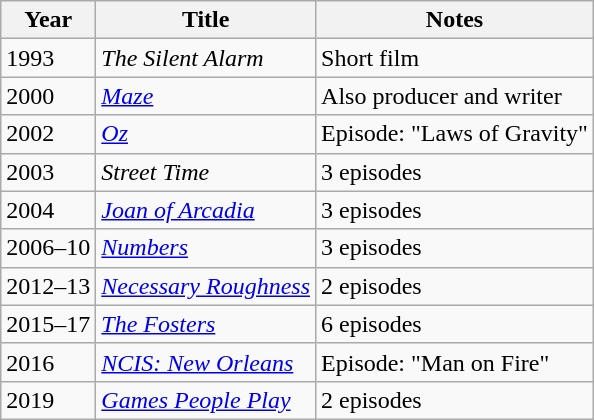<table class="wikitable sortable">
<tr>
<th>Year</th>
<th>Title</th>
<th class="unsortable">Notes</th>
</tr>
<tr>
<td>1993</td>
<td><em>The Silent Alarm</em></td>
<td>Short film</td>
</tr>
<tr>
<td>2000</td>
<td><em><a href='#'>Maze</a></em></td>
<td>Also producer and writer</td>
</tr>
<tr>
<td>2002</td>
<td><em><a href='#'>Oz</a></em></td>
<td>Episode: "Laws of Gravity"</td>
</tr>
<tr>
<td>2003</td>
<td><em>Street Time</em></td>
<td>3 episodes</td>
</tr>
<tr>
<td>2004</td>
<td><em><a href='#'>Joan of Arcadia</a></em></td>
<td>3 episodes</td>
</tr>
<tr>
<td>2006–10</td>
<td><em><a href='#'>Numbers</a></em></td>
<td>3 episodes</td>
</tr>
<tr>
<td>2012–13</td>
<td><em><a href='#'>Necessary Roughness</a></em></td>
<td>2 episodes</td>
</tr>
<tr>
<td>2015–17</td>
<td><em><a href='#'>The Fosters</a></em></td>
<td>6 episodes</td>
</tr>
<tr>
<td>2016</td>
<td><em><a href='#'>NCIS: New Orleans</a></em></td>
<td>Episode: "Man on Fire"</td>
</tr>
<tr>
<td>2019</td>
<td><em><a href='#'>Games People Play</a></em></td>
<td>2 episodes</td>
</tr>
</table>
